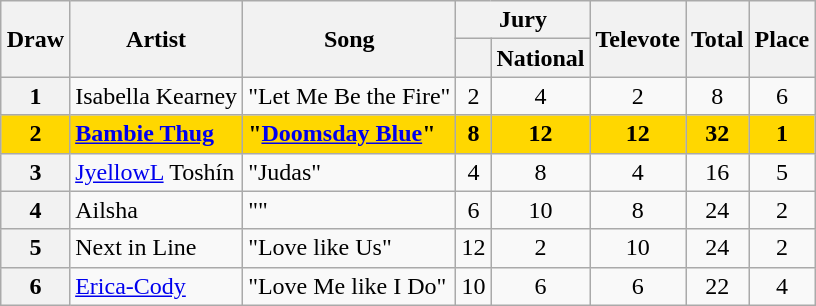<table class="sortable wikitable plainrowheaders" style="margin: 1em auto 1em auto; text-align:center">
<tr>
<th rowspan="2">Draw</th>
<th rowspan="2">Artist</th>
<th rowspan="2">Song</th>
<th colspan="2">Jury</th>
<th rowspan="2">Televote</th>
<th rowspan="2">Total</th>
<th rowspan="2">Place</th>
</tr>
<tr>
<th></th>
<th>National</th>
</tr>
<tr>
<th scope="row" style="text-align:center">1</th>
<td align="left">Isabella Kearney</td>
<td align="left">"Let Me Be the Fire"</td>
<td>2</td>
<td>4</td>
<td>2</td>
<td>8</td>
<td>6</td>
</tr>
<tr style="font-weight:bold; background:gold;">
<th scope="row" style="text-align:center; font-weight:bold; background:gold;">2</th>
<td align="left"><a href='#'>Bambie Thug</a></td>
<td align="left">"<a href='#'>Doomsday Blue</a>"</td>
<td>8</td>
<td>12</td>
<td>12</td>
<td>32</td>
<td>1</td>
</tr>
<tr>
<th scope="row" style="text-align:center">3</th>
<td align="left"><a href='#'>JyellowL</a>  Toshín</td>
<td align="left">"Judas"</td>
<td>4</td>
<td>8</td>
<td>4</td>
<td>16</td>
<td>5</td>
</tr>
<tr>
<th scope="row" style="text-align:center">4</th>
<td align="left">Ailsha</td>
<td align="left">""</td>
<td>6</td>
<td>10</td>
<td>8</td>
<td>24</td>
<td>2</td>
</tr>
<tr>
<th scope="row" style="text-align:center">5</th>
<td align="left">Next in Line</td>
<td align="left">"Love like Us"</td>
<td>12</td>
<td>2</td>
<td>10</td>
<td>24</td>
<td>2</td>
</tr>
<tr>
<th scope="row" style="text-align:center">6</th>
<td align="left"><a href='#'>Erica-Cody</a></td>
<td align="left">"Love Me like I Do"</td>
<td>10</td>
<td>6</td>
<td>6</td>
<td>22</td>
<td>4</td>
</tr>
</table>
